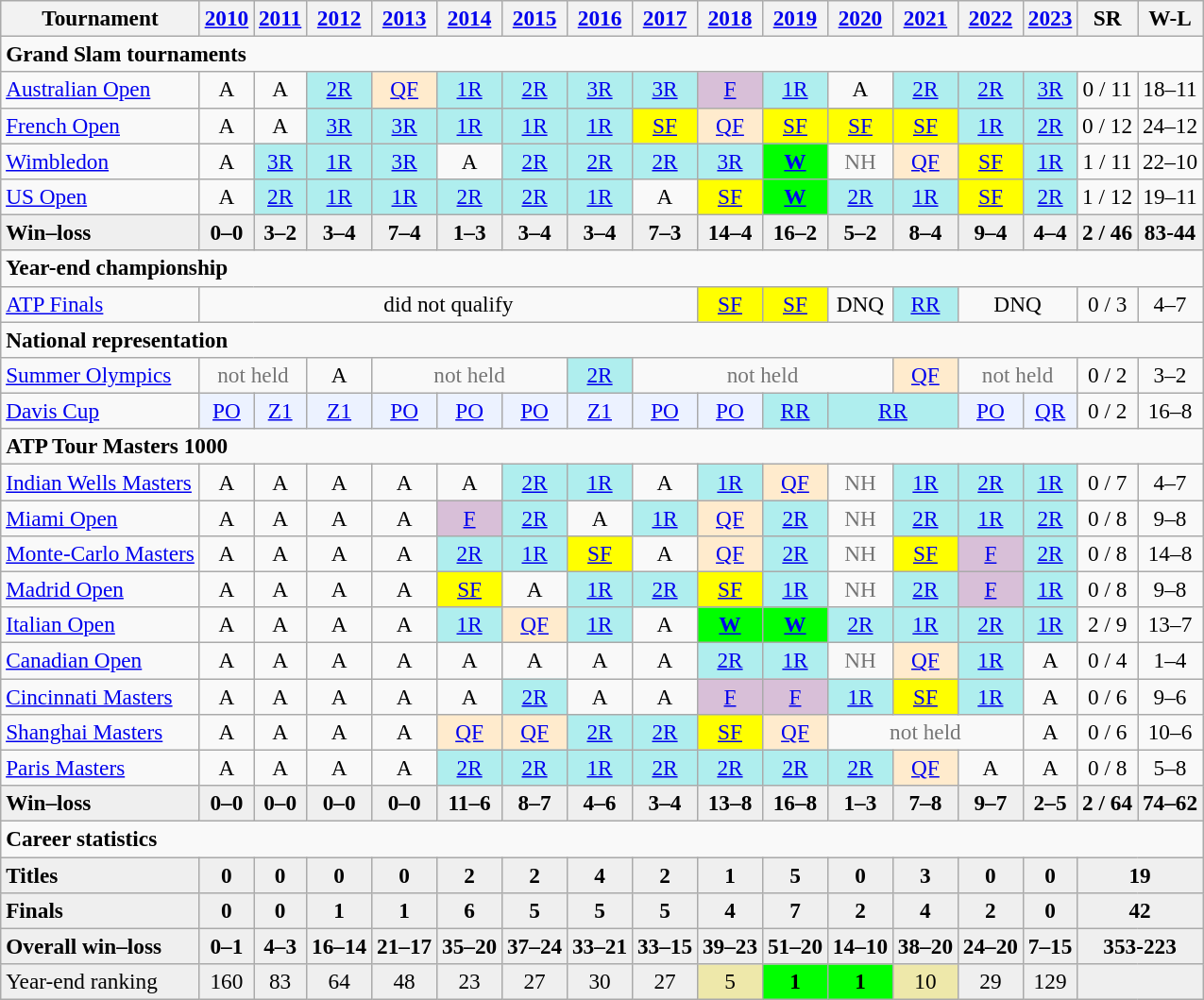<table class="wikitable nowrap" style=text-align:center;font-size:97%>
<tr>
<th>Tournament</th>
<th><a href='#'>2010</a></th>
<th><a href='#'>2011</a></th>
<th><a href='#'>2012</a></th>
<th><a href='#'>2013</a></th>
<th><a href='#'>2014</a></th>
<th><a href='#'>2015</a></th>
<th><a href='#'>2016</a></th>
<th><a href='#'>2017</a></th>
<th><a href='#'>2018</a></th>
<th><a href='#'>2019</a></th>
<th><a href='#'>2020</a></th>
<th><a href='#'>2021</a></th>
<th><a href='#'>2022</a></th>
<th><a href='#'>2023</a></th>
<th>SR</th>
<th>W-L</th>
</tr>
<tr>
<td colspan="17" style="text-align:left;"><strong>Grand Slam tournaments</strong></td>
</tr>
<tr>
<td align=left><a href='#'>Australian Open</a></td>
<td>A</td>
<td>A</td>
<td bgcolor=afeeee><a href='#'>2R</a></td>
<td bgcolor=ffebcd><a href='#'>QF</a></td>
<td bgcolor=afeeee><a href='#'>1R</a></td>
<td bgcolor=afeeee><a href='#'>2R</a></td>
<td bgcolor=afeeee><a href='#'>3R</a></td>
<td bgcolor=afeeee><a href='#'>3R</a></td>
<td bgcolor=thistle><a href='#'>F</a></td>
<td bgcolor=afeeee><a href='#'>1R</a></td>
<td>A</td>
<td bgcolor=afeeee><a href='#'>2R</a></td>
<td bgcolor=afeeee><a href='#'>2R</a></td>
<td bgcolor=afeeee><a href='#'>3R</a></td>
<td>0 / 11</td>
<td>18–11</td>
</tr>
<tr>
<td align=left><a href='#'>French Open</a></td>
<td>A</td>
<td>A</td>
<td bgcolor=afeeee><a href='#'>3R</a></td>
<td bgcolor=afeeee><a href='#'>3R</a></td>
<td bgcolor=afeeee><a href='#'>1R</a></td>
<td bgcolor=afeeee><a href='#'>1R</a></td>
<td bgcolor=afeeee><a href='#'>1R</a></td>
<td bgcolor=yellow><a href='#'>SF</a></td>
<td bgcolor=ffebcd><a href='#'>QF</a></td>
<td bgcolor=yellow><a href='#'>SF</a></td>
<td bgcolor=yellow><a href='#'>SF</a></td>
<td bgcolor=yellow><a href='#'>SF</a></td>
<td bgcolor=afeeee><a href='#'>1R</a></td>
<td bgcolor=afeeee><a href='#'>2R</a></td>
<td>0 / 12</td>
<td>24–12</td>
</tr>
<tr>
<td align=left><a href='#'>Wimbledon</a></td>
<td>A</td>
<td bgcolor=afeeee><a href='#'>3R</a></td>
<td bgcolor=afeeee><a href='#'>1R</a></td>
<td bgcolor=afeeee><a href='#'>3R</a></td>
<td>A</td>
<td bgcolor=afeeee><a href='#'>2R</a></td>
<td bgcolor=afeeee><a href='#'>2R</a></td>
<td bgcolor=afeeee><a href='#'>2R</a></td>
<td bgcolor=afeeee><a href='#'>3R</a></td>
<td bgcolor=lime><strong><a href='#'>W</a></strong></td>
<td style=color:#767676>NH</td>
<td bgcolor=ffebcd><a href='#'>QF</a></td>
<td bgcolor=yellow><a href='#'>SF</a></td>
<td bgcolor=afeeee><a href='#'>1R</a></td>
<td>1 / 11</td>
<td>22–10</td>
</tr>
<tr>
<td align=left><a href='#'>US Open</a></td>
<td>A</td>
<td bgcolor=afeeee><a href='#'>2R</a></td>
<td bgcolor=afeeee><a href='#'>1R</a></td>
<td bgcolor=afeeee><a href='#'>1R</a></td>
<td bgcolor=afeeee><a href='#'>2R</a></td>
<td bgcolor=afeeee><a href='#'>2R</a></td>
<td bgcolor=afeeee><a href='#'>1R</a></td>
<td>A</td>
<td bgcolor=yellow><a href='#'>SF</a></td>
<td bgcolor=lime><strong><a href='#'>W</a></strong></td>
<td bgcolor=afeeee><a href='#'>2R</a></td>
<td bgcolor=afeeee><a href='#'>1R</a></td>
<td bgcolor=yellow><a href='#'>SF</a></td>
<td bgcolor=afeeee><a href='#'>2R</a></td>
<td>1 / 12</td>
<td>19–11</td>
</tr>
<tr style=font-weight:bold;background:#efefef>
<td align=left>Win–loss</td>
<td>0–0</td>
<td>3–2</td>
<td>3–4</td>
<td>7–4</td>
<td>1–3</td>
<td>3–4</td>
<td>3–4</td>
<td>7–3</td>
<td>14–4</td>
<td>16–2</td>
<td>5–2</td>
<td>8–4</td>
<td>9–4</td>
<td>4–4</td>
<td>2 / 46</td>
<td>83-44</td>
</tr>
<tr>
<td colspan="17" style="text-align:left;"><strong>Year-end championship</strong></td>
</tr>
<tr>
<td align=left><a href='#'>ATP Finals</a></td>
<td colspan=8>did not qualify</td>
<td bgcolor=yellow><a href='#'>SF</a></td>
<td bgcolor=yellow><a href='#'>SF</a></td>
<td>DNQ</td>
<td bgcolor=afeeee><a href='#'>RR</a></td>
<td colspan=2>DNQ</td>
<td>0 / 3</td>
<td>4–7</td>
</tr>
<tr>
<td colspan="17" style="text-align:left;"><strong>National representation</strong></td>
</tr>
<tr>
<td align=left><a href='#'>Summer Olympics</a></td>
<td colspan="2" style=color:#767676>not held</td>
<td>A</td>
<td colspan="3" style=color:#767676>not held</td>
<td bgcolor=afeeee><a href='#'>2R</a></td>
<td colspan="4" style=color:#767676>not held</td>
<td bgcolor=ffebcd><a href='#'>QF</a></td>
<td colspan="2" style=color:#767676>not held</td>
<td>0 / 2</td>
<td>3–2</td>
</tr>
<tr>
<td align=left><a href='#'>Davis Cup</a></td>
<td bgcolor=ecf2ff><a href='#'>PO</a></td>
<td bgcolor=ecf2ff><a href='#'>Z1</a></td>
<td bgcolor=ecf2ff><a href='#'>Z1</a></td>
<td bgcolor=ecf2ff><a href='#'>PO</a></td>
<td bgcolor=ecf2ff><a href='#'>PO</a></td>
<td bgcolor=ecf2ff><a href='#'>PO</a></td>
<td bgcolor=ecf2ff><a href='#'>Z1</a></td>
<td bgcolor=ecf2ff><a href='#'>PO</a></td>
<td bgcolor=ecf2ff><a href='#'>PO</a></td>
<td bgcolor=afeeee><a href='#'>RR</a></td>
<td colspan="2" bgcolor=afeeee><a href='#'>RR</a></td>
<td bgcolor=ecf2ff><a href='#'>PO</a></td>
<td bgcolor=ecf2ff><a href='#'>QR</a></td>
<td>0 / 2</td>
<td>16–8</td>
</tr>
<tr>
<td colspan="17" style="text-align:left;"><strong>ATP Tour Masters 1000</strong></td>
</tr>
<tr>
<td align=left><a href='#'>Indian Wells Masters</a></td>
<td>A</td>
<td>A</td>
<td>A</td>
<td>A</td>
<td>A</td>
<td bgcolor=afeeee><a href='#'>2R</a></td>
<td bgcolor=afeeee><a href='#'>1R</a></td>
<td>A</td>
<td bgcolor=afeeee><a href='#'>1R</a></td>
<td bgcolor=ffebcd><a href='#'>QF</a></td>
<td style=color:#767676>NH</td>
<td bgcolor=afeeee><a href='#'>1R</a></td>
<td bgcolor=afeeee><a href='#'>2R</a></td>
<td bgcolor=afeeee><a href='#'>1R</a></td>
<td>0 / 7</td>
<td>4–7</td>
</tr>
<tr>
<td align=left><a href='#'>Miami Open</a></td>
<td>A</td>
<td>A</td>
<td>A</td>
<td>A</td>
<td bgcolor=thistle><a href='#'>F</a></td>
<td bgcolor=afeeee><a href='#'>2R</a></td>
<td>A</td>
<td bgcolor=afeeee><a href='#'>1R</a></td>
<td bgcolor=ffebcd><a href='#'>QF</a></td>
<td bgcolor=afeeee><a href='#'>2R</a></td>
<td style=color:#767676>NH</td>
<td bgcolor=afeeee><a href='#'>2R</a></td>
<td bgcolor=afeeee><a href='#'>1R</a></td>
<td bgcolor=afeeee><a href='#'>2R</a></td>
<td>0 / 8</td>
<td>9–8</td>
</tr>
<tr>
<td align=left><a href='#'>Monte-Carlo Masters</a></td>
<td>A</td>
<td>A</td>
<td>A</td>
<td>A</td>
<td bgcolor=afeeee><a href='#'>2R</a></td>
<td bgcolor=afeeee><a href='#'>1R</a></td>
<td bgcolor=yellow><a href='#'>SF</a></td>
<td>A</td>
<td bgcolor=ffebcd><a href='#'>QF</a></td>
<td bgcolor=afeeee><a href='#'>2R</a></td>
<td style=color:#767676>NH</td>
<td bgcolor=yellow><a href='#'>SF</a></td>
<td bgcolor=thistle><a href='#'>F</a></td>
<td bgcolor=afeeee><a href='#'>2R</a></td>
<td>0 / 8</td>
<td>14–8</td>
</tr>
<tr>
<td align=left><a href='#'>Madrid Open</a></td>
<td>A</td>
<td>A</td>
<td>A</td>
<td>A</td>
<td bgcolor=yellow><a href='#'>SF</a></td>
<td>A</td>
<td bgcolor=afeeee><a href='#'>1R</a></td>
<td bgcolor=afeeee><a href='#'>2R</a></td>
<td bgcolor=yellow><a href='#'>SF</a></td>
<td bgcolor=afeeee><a href='#'>1R</a></td>
<td style=color:#767676>NH</td>
<td bgcolor=afeeee><a href='#'>2R</a></td>
<td bgcolor=thistle><a href='#'>F</a></td>
<td bgcolor=afeeee><a href='#'>1R</a></td>
<td>0 / 8</td>
<td>9–8</td>
</tr>
<tr>
<td align=left><a href='#'>Italian Open</a></td>
<td>A</td>
<td>A</td>
<td>A</td>
<td>A</td>
<td bgcolor=afeeee><a href='#'>1R</a></td>
<td bgcolor=ffebcd><a href='#'>QF</a></td>
<td bgcolor=afeeee><a href='#'>1R</a></td>
<td>A</td>
<td bgcolor=lime><strong><a href='#'>W</a></strong></td>
<td bgcolor=lime><strong><a href='#'>W</a></strong></td>
<td bgcolor=afeeee><a href='#'>2R</a></td>
<td bgcolor=afeeee><a href='#'>1R</a></td>
<td bgcolor=afeeee><a href='#'>2R</a></td>
<td bgcolor=afeeee><a href='#'>1R</a></td>
<td>2 / 9</td>
<td>13–7</td>
</tr>
<tr>
<td align=left><a href='#'>Canadian Open</a></td>
<td>A</td>
<td>A</td>
<td>A</td>
<td>A</td>
<td>A</td>
<td>A</td>
<td>A</td>
<td>A</td>
<td bgcolor=afeeee><a href='#'>2R</a></td>
<td bgcolor=afeeee><a href='#'>1R</a></td>
<td style=color:#767676>NH</td>
<td bgcolor=ffebcd><a href='#'>QF</a></td>
<td bgcolor=afeeee><a href='#'>1R</a></td>
<td>A</td>
<td>0 / 4</td>
<td>1–4</td>
</tr>
<tr>
<td align=left><a href='#'>Cincinnati Masters</a></td>
<td>A</td>
<td>A</td>
<td>A</td>
<td>A</td>
<td>A</td>
<td bgcolor=afeeee><a href='#'>2R</a></td>
<td>A</td>
<td>A</td>
<td bgcolor=thistle><a href='#'>F</a></td>
<td bgcolor=thistle><a href='#'>F</a></td>
<td bgcolor=afeeee><a href='#'>1R</a></td>
<td bgcolor=yellow><a href='#'>SF</a></td>
<td bgcolor=afeeee><a href='#'>1R</a></td>
<td>A</td>
<td>0 / 6</td>
<td>9–6</td>
</tr>
<tr>
<td align=left><a href='#'>Shanghai Masters</a></td>
<td>A</td>
<td>A</td>
<td>A</td>
<td>A</td>
<td bgcolor=ffebcd><a href='#'>QF</a></td>
<td bgcolor=ffebcd><a href='#'>QF</a></td>
<td bgcolor=afeeee><a href='#'>2R</a></td>
<td bgcolor=afeeee><a href='#'>2R</a></td>
<td bgcolor=yellow><a href='#'>SF</a></td>
<td bgcolor=ffebcd><a href='#'>QF</a></td>
<td colspan="3" style=color:#767676>not held</td>
<td>A</td>
<td>0 / 6</td>
<td>10–6</td>
</tr>
<tr>
<td align=left><a href='#'>Paris Masters</a></td>
<td>A</td>
<td>A</td>
<td>A</td>
<td>A</td>
<td bgcolor=afeeee><a href='#'>2R</a></td>
<td bgcolor=afeeee><a href='#'>2R</a></td>
<td bgcolor=afeeee><a href='#'>1R</a></td>
<td bgcolor=afeeee><a href='#'>2R</a></td>
<td bgcolor=afeeee><a href='#'>2R</a></td>
<td bgcolor=afeeee><a href='#'>2R</a></td>
<td bgcolor=afeeee><a href='#'>2R</a></td>
<td bgcolor=ffebcd><a href='#'>QF</a></td>
<td>A</td>
<td>A</td>
<td>0 / 8</td>
<td>5–8</td>
</tr>
<tr style=font-weight:bold;background:#efefef>
<td align=left>Win–loss</td>
<td>0–0</td>
<td>0–0</td>
<td>0–0</td>
<td>0–0</td>
<td>11–6</td>
<td>8–7</td>
<td>4–6</td>
<td>3–4</td>
<td>13–8</td>
<td>16–8</td>
<td>1–3</td>
<td>7–8</td>
<td>9–7</td>
<td>2–5</td>
<td>2 / 64</td>
<td>74–62</td>
</tr>
<tr>
<td colspan="17" style="text-align:left;"><strong>Career statistics</strong></td>
</tr>
<tr style=font-weight:bold;background:#efefef>
<td align=left>Titles</td>
<td>0</td>
<td>0</td>
<td>0</td>
<td>0</td>
<td>2</td>
<td>2</td>
<td>4</td>
<td>2</td>
<td>1</td>
<td>5</td>
<td>0</td>
<td>3</td>
<td>0</td>
<td>0</td>
<td colspan=2>19</td>
</tr>
<tr style=font-weight:bold;background:#efefef>
<td align=left>Finals</td>
<td>0</td>
<td>0</td>
<td>1</td>
<td>1</td>
<td>6</td>
<td>5</td>
<td>5</td>
<td>5</td>
<td>4</td>
<td>7</td>
<td>2</td>
<td>4</td>
<td>2</td>
<td>0</td>
<td colspan=2>42</td>
</tr>
<tr style=font-weight:bold;background:#efefef>
<td align=left>Overall win–loss</td>
<td>0–1</td>
<td>4–3</td>
<td>16–14</td>
<td>21–17</td>
<td>35–20</td>
<td>37–24</td>
<td>33–21</td>
<td>33–15</td>
<td>39–23</td>
<td>51–20</td>
<td>14–10</td>
<td>38–20</td>
<td>24–20</td>
<td>7–15</td>
<td colspan="2">353-223</td>
</tr>
<tr style="background:#efefef;">
<td align=left>Year-end ranking</td>
<td>160</td>
<td>83</td>
<td>64</td>
<td>48</td>
<td>23</td>
<td>27</td>
<td>30</td>
<td>27</td>
<td bgcolor=eee8aa>5</td>
<td style=background:lime><strong>1</strong></td>
<td style=background:lime><strong>1</strong></td>
<td bgcolor=eee8aa>10</td>
<td>29</td>
<td>129</td>
<td colspan="2"><strong></strong></td>
</tr>
</table>
